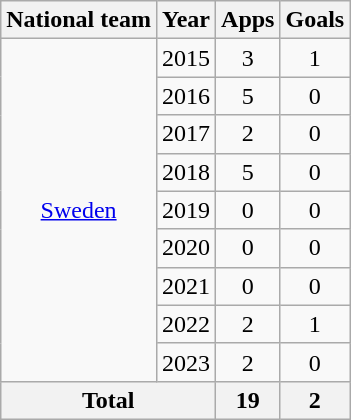<table class=wikitable style="text-align: center">
<tr>
<th>National team</th>
<th>Year</th>
<th>Apps</th>
<th>Goals</th>
</tr>
<tr>
<td rowspan="9"><a href='#'>Sweden</a></td>
<td>2015</td>
<td>3</td>
<td>1</td>
</tr>
<tr>
<td>2016</td>
<td>5</td>
<td>0</td>
</tr>
<tr>
<td>2017</td>
<td>2</td>
<td>0</td>
</tr>
<tr>
<td>2018</td>
<td>5</td>
<td>0</td>
</tr>
<tr>
<td>2019</td>
<td>0</td>
<td>0</td>
</tr>
<tr>
<td>2020</td>
<td>0</td>
<td>0</td>
</tr>
<tr>
<td>2021</td>
<td>0</td>
<td>0</td>
</tr>
<tr>
<td>2022</td>
<td>2</td>
<td>1</td>
</tr>
<tr>
<td>2023</td>
<td>2</td>
<td>0</td>
</tr>
<tr>
<th colspan="2">Total</th>
<th>19</th>
<th>2</th>
</tr>
</table>
